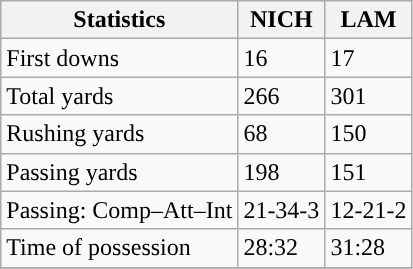<table class="wikitable" style="float: left;">
<tr>
<th>Statistics</th>
<th>NICH</th>
<th>LAM</th>
</tr>
<tr>
<td>First downs</td>
<td>16</td>
<td>17</td>
</tr>
<tr>
<td>Total yards</td>
<td>266</td>
<td>301</td>
</tr>
<tr>
<td>Rushing yards</td>
<td>68</td>
<td>150</td>
</tr>
<tr>
<td>Passing yards</td>
<td>198</td>
<td>151</td>
</tr>
<tr>
<td>Passing: Comp–Att–Int</td>
<td>21-34-3</td>
<td>12-21-2</td>
</tr>
<tr>
<td>Time of possession</td>
<td>28:32</td>
<td>31:28</td>
</tr>
<tr>
</tr>
</table>
